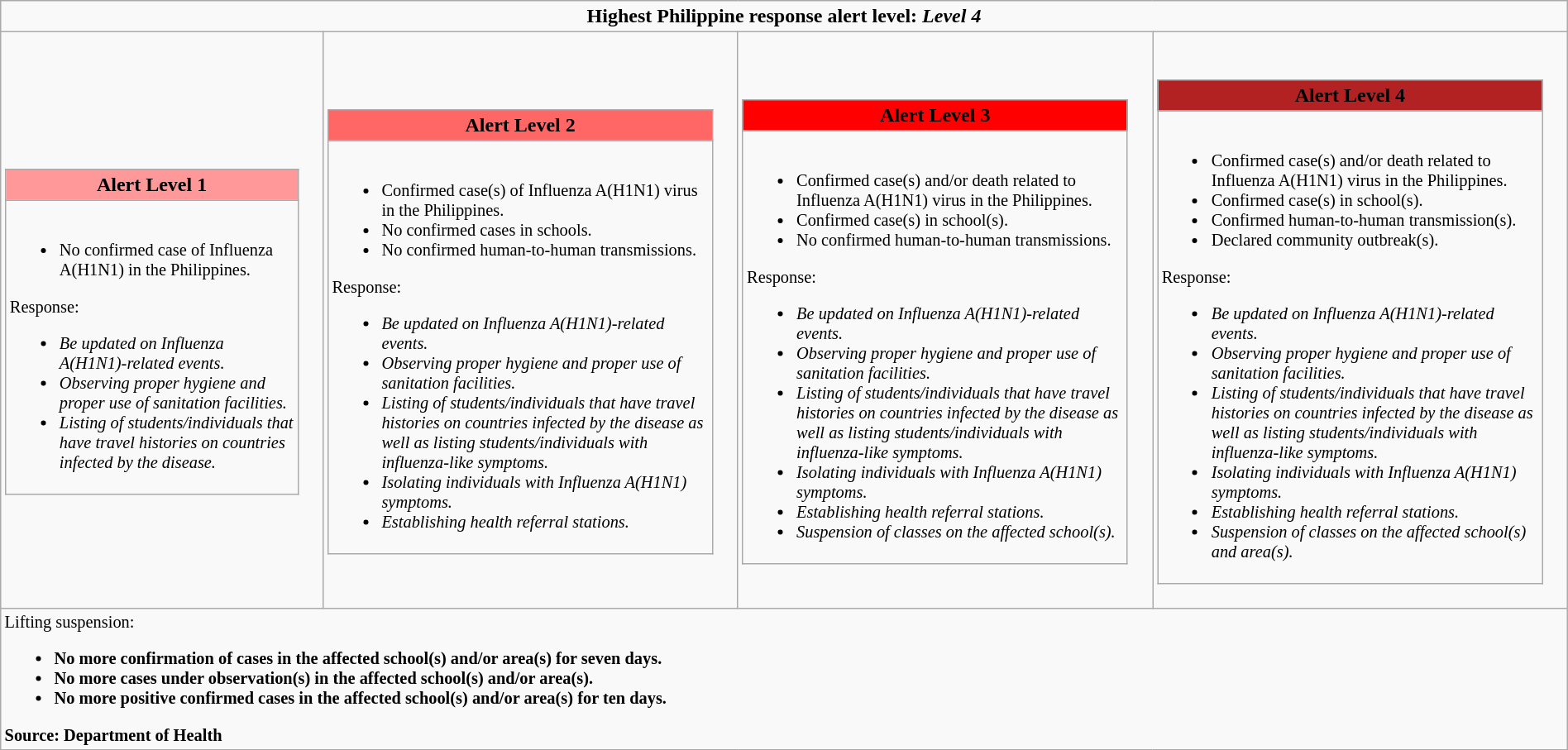<table class="wikitable outercollapse" border="1" style="margin: 0" align="right">
<tr style="font-size:100%; text-align:center;">
<td colspan="5"><strong>Highest Philippine response alert level: <em>Level 4<strong><em></td>
</tr>
<tr>
<td><br><table class="wikitable">
<tr>
<th align="center" style="background:#ff9999;" width="15%">Alert Level 1</th>
</tr>
<tr style="font-size:85%">
<td><br><ul><li>No confirmed case of Influenza A(H1N1) in the Philippines.</li></ul></em>Response:<em><ul><li>Be updated on Influenza A(H1N1)-related events.</li><li>Observing proper hygiene and proper use of sanitation facilities.</li><li>Listing of students/individuals that have travel histories on countries infected by the disease.</li></ul></td>
</tr>
</table>
</td>
<td><br><table class="wikitable">
<tr>
<th align="center" style="background:#ff6666;" width="15%">Alert Level 2</th>
</tr>
<tr style="font-size:85%">
<td><br><ul><li>Confirmed case(s) of Influenza A(H1N1) virus in the Philippines.</li><li>No confirmed cases in schools.</li><li>No confirmed human-to-human transmissions.</li></ul></em>Response:<em><ul><li>Be updated on Influenza A(H1N1)-related events.</li><li>Observing proper hygiene and proper use of sanitation facilities.</li><li>Listing of students/individuals that have travel histories on countries infected by the disease as well as listing students/individuals with influenza-like symptoms.</li><li>Isolating individuals with Influenza A(H1N1) symptoms.</li><li>Establishing health referral stations.</li></ul></td>
</tr>
</table>
</td>
<td><br><table class="wikitable">
<tr>
<th align="center" style="background:red;" width="15%">Alert Level 3</th>
</tr>
<tr style="font-size:85%">
<td><br><ul><li>Confirmed case(s) and/or death related to Influenza A(H1N1) virus in the Philippines.</li><li>Confirmed case(s) in school(s).</li><li>No confirmed human-to-human transmissions.</li></ul></em>Response:<em><ul><li>Be updated on Influenza A(H1N1)-related events.</li><li>Observing proper hygiene and proper use of sanitation facilities.</li><li>Listing of students/individuals that have travel histories on countries infected by the disease as well as listing students/individuals with influenza-like symptoms.</li><li>Isolating individuals with Influenza A(H1N1) symptoms.</li><li>Establishing health referral stations.</li><li>Suspension of classes on the affected school(s).</li></ul></td>
</tr>
</table>
</td>
<td><br><table class="wikitable">
<tr>
<th align="center" style="background:firebrick;" width="15%">Alert Level 4</th>
</tr>
<tr style="font-size:85%">
<td><br><ul><li>Confirmed case(s) and/or death related to Influenza A(H1N1) virus in the Philippines.</li><li>Confirmed case(s) in school(s).</li><li>Confirmed human-to-human transmission(s).</li><li>Declared community outbreak(s).</li></ul></em>Response:<em><ul><li>Be updated on Influenza A(H1N1)-related events.</li><li>Observing proper hygiene and proper use of sanitation facilities.</li><li>Listing of students/individuals that have travel histories on countries infected by the disease as well as listing students/individuals with influenza-like symptoms.</li><li>Isolating individuals with Influenza A(H1N1) symptoms.</li><li>Establishing health referral stations.</li><li>Suspension of classes on the affected school(s) and area(s).</li></ul></td>
</tr>
</table>
</td>
</tr>
<tr style="font-size:85%">
<td colspan="4"></strong>Lifting suspension:<strong><br><ul><li>No more confirmation of cases in the affected school(s) and/or area(s) for seven days.</li><li>No more cases under observation(s) in the affected school(s) and/or area(s).</li><li>No more positive confirmed cases in the affected school(s) and/or area(s) for ten days.</li></ul>Source: Department of Health</td>
</tr>
</table>
